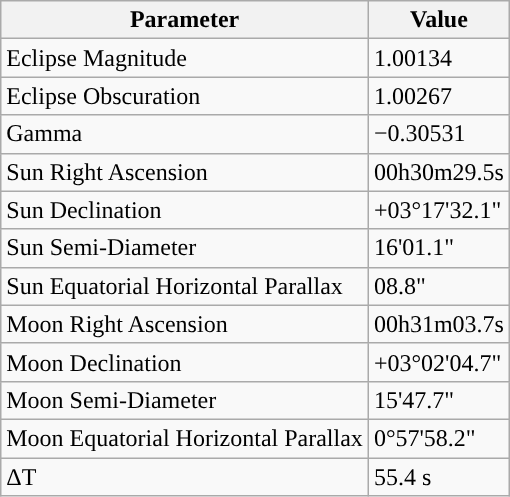<table class="wikitable">
<tr>
<th>Parameter</th>
<th>Value</th>
</tr>
<tr>
<td>Eclipse Magnitude</td>
<td>1.00134</td>
</tr>
<tr>
<td>Eclipse Obscuration</td>
<td>1.00267</td>
</tr>
<tr>
<td>Gamma</td>
<td>−0.30531</td>
</tr>
<tr>
<td>Sun Right Ascension</td>
<td>00h30m29.5s</td>
</tr>
<tr>
<td>Sun Declination</td>
<td>+03°17'32.1"</td>
</tr>
<tr>
<td>Sun Semi-Diameter</td>
<td>16'01.1"</td>
</tr>
<tr>
<td>Sun Equatorial Horizontal Parallax</td>
<td>08.8"</td>
</tr>
<tr>
<td>Moon Right Ascension</td>
<td>00h31m03.7s</td>
</tr>
<tr>
<td>Moon Declination</td>
<td>+03°02'04.7"</td>
</tr>
<tr>
<td>Moon Semi-Diameter</td>
<td>15'47.7"</td>
</tr>
<tr>
<td>Moon Equatorial Horizontal Parallax</td>
<td>0°57'58.2"</td>
</tr>
<tr>
<td>ΔT</td>
<td>55.4 s</td>
</tr>
</table>
